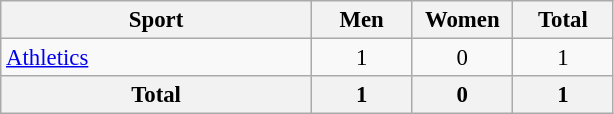<table class="wikitable" style="text-align:center; font-size: 95%">
<tr>
<th width=200>Sport</th>
<th width=60>Men</th>
<th width=60>Women</th>
<th width=60>Total</th>
</tr>
<tr>
<td align=left><a href='#'>Athletics</a></td>
<td>1</td>
<td>0</td>
<td>1</td>
</tr>
<tr>
<th>Total</th>
<th>1</th>
<th>0</th>
<th>1</th>
</tr>
</table>
